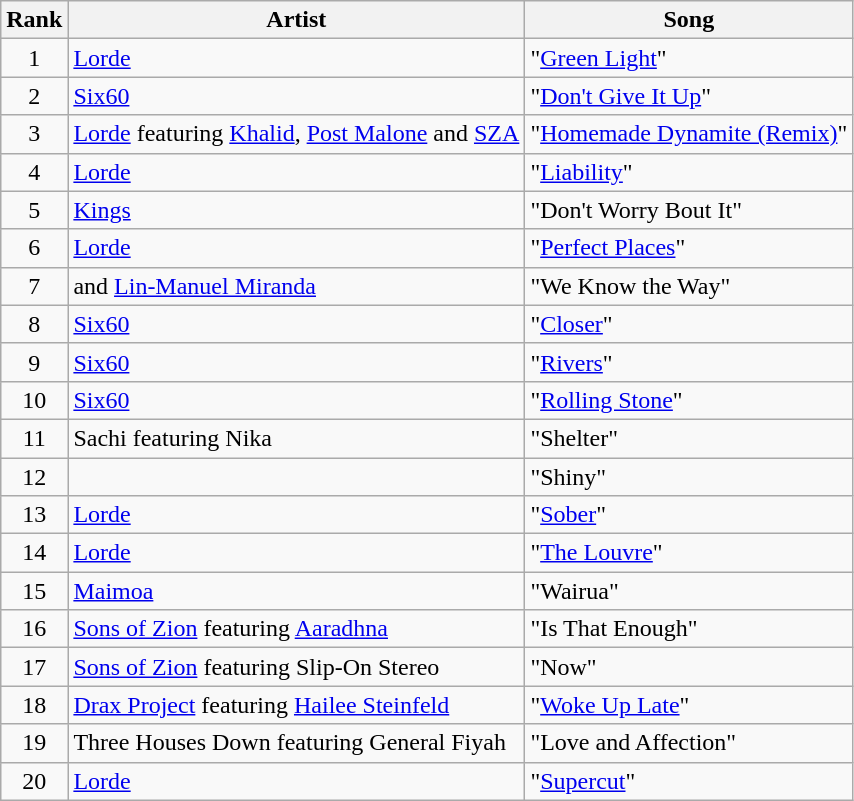<table class="wikitable sortable">
<tr>
<th>Rank</th>
<th>Artist</th>
<th>Song</th>
</tr>
<tr>
<td align="center">1</td>
<td><a href='#'>Lorde</a></td>
<td>"<a href='#'>Green Light</a>"</td>
</tr>
<tr>
<td align="center">2</td>
<td><a href='#'>Six60</a></td>
<td>"<a href='#'>Don't Give It Up</a>"</td>
</tr>
<tr>
<td align="center">3</td>
<td><a href='#'>Lorde</a> featuring <a href='#'>Khalid</a>, <a href='#'>Post Malone</a> and <a href='#'>SZA</a></td>
<td>"<a href='#'>Homemade Dynamite (Remix)</a>"</td>
</tr>
<tr>
<td align="center">4</td>
<td><a href='#'>Lorde</a></td>
<td>"<a href='#'>Liability</a>"</td>
</tr>
<tr>
<td align="center">5</td>
<td><a href='#'>Kings</a></td>
<td>"Don't Worry Bout It"</td>
</tr>
<tr>
<td align="center">6</td>
<td><a href='#'>Lorde</a></td>
<td>"<a href='#'>Perfect Places</a>"</td>
</tr>
<tr>
<td align="center">7</td>
<td> and <a href='#'>Lin-Manuel Miranda</a></td>
<td>"We Know the Way"</td>
</tr>
<tr>
<td align="center">8</td>
<td><a href='#'>Six60</a></td>
<td>"<a href='#'>Closer</a>"</td>
</tr>
<tr>
<td align="center">9</td>
<td><a href='#'>Six60</a></td>
<td>"<a href='#'>Rivers</a>"</td>
</tr>
<tr>
<td align="center">10</td>
<td><a href='#'>Six60</a></td>
<td>"<a href='#'>Rolling Stone</a>"</td>
</tr>
<tr>
<td align="center">11</td>
<td>Sachi featuring Nika</td>
<td>"Shelter"</td>
</tr>
<tr>
<td align="center">12</td>
<td></td>
<td>"Shiny"</td>
</tr>
<tr>
<td align="center">13</td>
<td><a href='#'>Lorde</a></td>
<td>"<a href='#'>Sober</a>"</td>
</tr>
<tr>
<td align="center">14</td>
<td><a href='#'>Lorde</a></td>
<td>"<a href='#'>The Louvre</a>"</td>
</tr>
<tr>
<td align="center">15</td>
<td><a href='#'>Maimoa</a></td>
<td>"Wairua"</td>
</tr>
<tr>
<td align="center">16</td>
<td><a href='#'>Sons of Zion</a> featuring <a href='#'>Aaradhna</a></td>
<td>"Is That Enough"</td>
</tr>
<tr>
<td align="center">17</td>
<td><a href='#'>Sons of Zion</a> featuring Slip-On Stereo</td>
<td>"Now"</td>
</tr>
<tr>
<td align="center">18</td>
<td><a href='#'>Drax Project</a> featuring <a href='#'>Hailee Steinfeld</a></td>
<td>"<a href='#'>Woke Up Late</a>"</td>
</tr>
<tr>
<td align="center">19</td>
<td>Three Houses Down featuring General Fiyah</td>
<td>"Love and Affection"</td>
</tr>
<tr>
<td align="center">20</td>
<td><a href='#'>Lorde</a></td>
<td>"<a href='#'>Supercut</a>"</td>
</tr>
</table>
